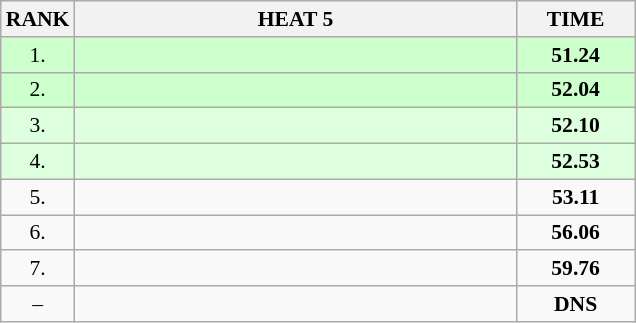<table class="wikitable" style="border-collapse: collapse; font-size: 90%;">
<tr>
<th>RANK</th>
<th style="width: 20em">HEAT 5</th>
<th style="width: 5em">TIME</th>
</tr>
<tr style="background:#ccffcc;">
<td align="center">1.</td>
<td></td>
<td align="center"><strong>51.24</strong></td>
</tr>
<tr style="background:#ccffcc;">
<td align="center">2.</td>
<td></td>
<td align="center"><strong>52.04</strong></td>
</tr>
<tr style="background:#ddffdd;">
<td align="center">3.</td>
<td></td>
<td align="center"><strong>52.10</strong></td>
</tr>
<tr style="background:#ddffdd;">
<td align="center">4.</td>
<td></td>
<td align="center"><strong>52.53</strong></td>
</tr>
<tr>
<td align="center">5.</td>
<td></td>
<td align="center"><strong>53.11</strong></td>
</tr>
<tr>
<td align="center">6.</td>
<td></td>
<td align="center"><strong>56.06</strong></td>
</tr>
<tr>
<td align="center">7.</td>
<td></td>
<td align="center"><strong>59.76</strong></td>
</tr>
<tr>
<td align="center">–</td>
<td></td>
<td align="center"><strong>DNS</strong></td>
</tr>
</table>
